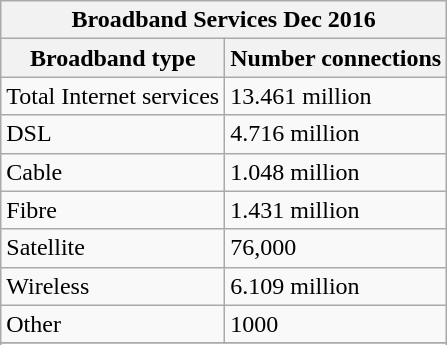<table class="wikitable">
<tr>
<th colspan=2>Broadband Services Dec 2016</th>
</tr>
<tr>
<th>Broadband type</th>
<th>Number connections</th>
</tr>
<tr>
<td>Total Internet services</td>
<td>13.461 million</td>
</tr>
<tr>
<td>DSL</td>
<td>4.716 million</td>
</tr>
<tr>
<td>Cable</td>
<td>1.048 million</td>
</tr>
<tr>
<td>Fibre</td>
<td>1.431 million</td>
</tr>
<tr>
<td>Satellite</td>
<td>76,000</td>
</tr>
<tr>
<td>Wireless</td>
<td>6.109 million</td>
</tr>
<tr>
<td>Other</td>
<td>1000</td>
</tr>
<tr>
</tr>
<tr>
</tr>
</table>
